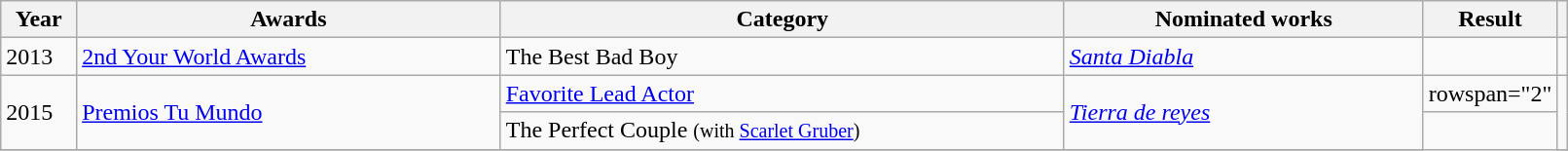<table class="wikitable" width="85%">
<tr>
<th width="5%">Year</th>
<th width="30%">Awards</th>
<th width="40%">Category</th>
<th width="30%">Nominated works</th>
<th width="10%">Result</th>
<th width="10%"></th>
</tr>
<tr>
<td>2013</td>
<td><a href='#'>2nd Your World Awards</a></td>
<td>The Best Bad Boy</td>
<td><em><a href='#'>Santa Diabla</a></em></td>
<td></td>
<td></td>
</tr>
<tr>
<td rowspan="2">2015</td>
<td rowspan="2"><a href='#'>Premios Tu Mundo</a></td>
<td><a href='#'>Favorite Lead Actor</a></td>
<td rowspan="2"><em><a href='#'>Tierra de reyes</a></em></td>
<td>rowspan="2" </td>
<td rowspan="2"></td>
</tr>
<tr>
<td>The Perfect Couple <small>(with <a href='#'>Scarlet Gruber</a>)</small></td>
</tr>
<tr>
</tr>
</table>
